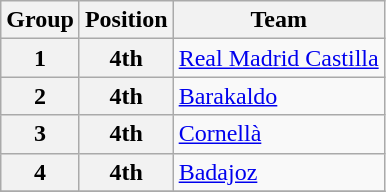<table class="wikitable">
<tr>
<th>Group</th>
<th>Position</th>
<th>Team</th>
</tr>
<tr>
<th>1</th>
<th>4th</th>
<td><a href='#'>Real Madrid Castilla</a></td>
</tr>
<tr>
<th>2</th>
<th>4th</th>
<td><a href='#'>Barakaldo</a></td>
</tr>
<tr>
<th>3</th>
<th>4th</th>
<td><a href='#'>Cornellà</a></td>
</tr>
<tr>
<th>4</th>
<th>4th</th>
<td><a href='#'>Badajoz</a></td>
</tr>
<tr>
</tr>
</table>
